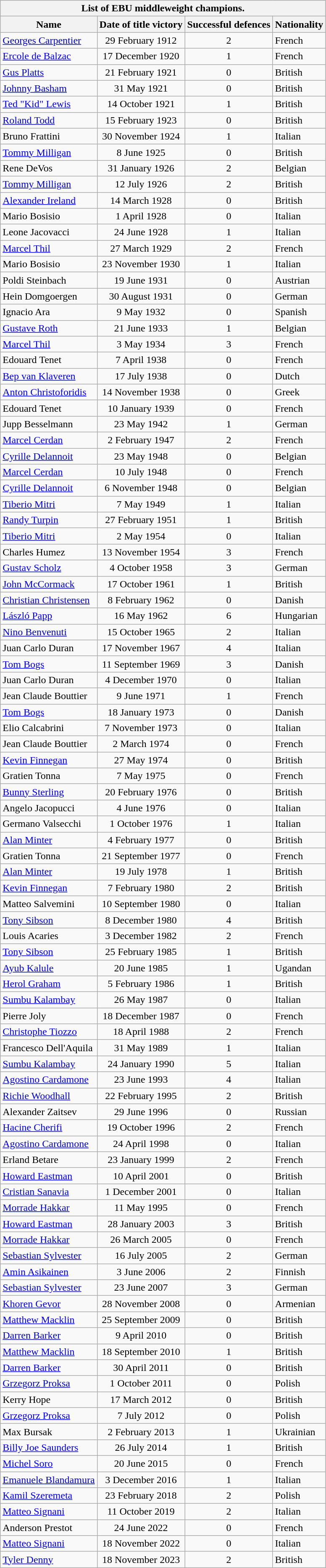<table class="wikitable">
<tr>
<th colspan=4>List of EBU middleweight champions.</th>
</tr>
<tr>
<th>Name</th>
<th>Date of title victory</th>
<th>Successful defences</th>
<th>Nationality</th>
</tr>
<tr align=center>
<td align=left><a href='#'>Georges Carpentier</a></td>
<td>29 February 1912</td>
<td>2</td>
<td align=left> French</td>
</tr>
<tr align=center>
<td align=left><a href='#'>Ercole de Balzac</a></td>
<td>17 December 1920</td>
<td>1</td>
<td align=left> French</td>
</tr>
<tr align=center>
<td align=left><a href='#'>Gus Platts</a></td>
<td>21 February 1921</td>
<td>0</td>
<td align=left> British</td>
</tr>
<tr align=center>
<td align=left><a href='#'>Johnny Basham</a></td>
<td>31 May 1921</td>
<td>0</td>
<td align=left> British</td>
</tr>
<tr align=center>
<td align=left><a href='#'>Ted "Kid" Lewis</a></td>
<td>14 October 1921</td>
<td>1</td>
<td align=left> British</td>
</tr>
<tr align=center>
<td align=left><a href='#'>Roland Todd</a></td>
<td>15 February 1923</td>
<td>0</td>
<td align=left> British</td>
</tr>
<tr align=center>
<td align=left>Bruno Frattini</td>
<td>30 November 1924</td>
<td>1</td>
<td align=left> Italian</td>
</tr>
<tr align=center>
<td align=left><a href='#'>Tommy Milligan</a></td>
<td>8 June 1925</td>
<td>0</td>
<td align=left> British</td>
</tr>
<tr align=center>
<td align=left>Rene DeVos</td>
<td>31 January 1926</td>
<td>2</td>
<td align=left> Belgian</td>
</tr>
<tr align=center>
<td align=left><a href='#'>Tommy Milligan</a></td>
<td>12 July 1926</td>
<td>2</td>
<td align=left> British</td>
</tr>
<tr align=center>
<td align=left><a href='#'>Alexander Ireland</a></td>
<td>14 March 1928</td>
<td>0</td>
<td align=left> British</td>
</tr>
<tr align=center>
<td align=left>Mario Bosisio</td>
<td>1 April 1928</td>
<td>0</td>
<td align=left> Italian</td>
</tr>
<tr align=center>
<td align=left>Leone Jacovacci</td>
<td>24 June 1928</td>
<td>1</td>
<td align=left> Italian</td>
</tr>
<tr align=center>
<td align=left><a href='#'>Marcel Thil</a></td>
<td>27 March 1929</td>
<td>2</td>
<td align=left> French</td>
</tr>
<tr align=center>
<td align=left>Mario Bosisio</td>
<td>23 November 1930</td>
<td>1</td>
<td align=left> Italian</td>
</tr>
<tr align=center>
<td align=left>Poldi Steinbach</td>
<td>19 June 1931</td>
<td>0</td>
<td align=left> Austrian</td>
</tr>
<tr align=center>
<td align=left>Hein Domgoergen</td>
<td>30 August 1931</td>
<td>0</td>
<td align=left> German</td>
</tr>
<tr align=center>
<td align=left>Ignacio Ara</td>
<td>9 May 1932</td>
<td>0</td>
<td align=left> Spanish</td>
</tr>
<tr align=center>
<td align=left><a href='#'>Gustave Roth</a></td>
<td>21 June 1933</td>
<td>1</td>
<td align=left> Belgian</td>
</tr>
<tr align=center>
<td align=left><a href='#'>Marcel Thil</a></td>
<td>3 May 1934</td>
<td>3</td>
<td align=left> French</td>
</tr>
<tr align=center>
<td align=left>Edouard Tenet</td>
<td>7 April 1938</td>
<td>0</td>
<td align=left> French</td>
</tr>
<tr align=center>
<td align=left><a href='#'>Bep van Klaveren</a></td>
<td>17 July 1938</td>
<td>0</td>
<td align=left> Dutch</td>
</tr>
<tr align=center>
<td align=left><a href='#'>Anton Christoforidis</a></td>
<td>14 November 1938</td>
<td>0</td>
<td align=left> Greek</td>
</tr>
<tr align=center>
<td align=left>Edouard Tenet</td>
<td>10 January 1939</td>
<td>0</td>
<td align=left> French</td>
</tr>
<tr align=center>
<td align=left>Jupp Besselmann</td>
<td>23 May 1942</td>
<td>1</td>
<td align=left> German</td>
</tr>
<tr align=center>
<td align=left><a href='#'>Marcel Cerdan</a></td>
<td>2 February 1947</td>
<td>2</td>
<td align=left> French</td>
</tr>
<tr align=center>
<td align=left><a href='#'>Cyrille Delannoit</a></td>
<td>23 May 1948</td>
<td>0</td>
<td align=left> Belgian</td>
</tr>
<tr align=center>
<td align=left><a href='#'>Marcel Cerdan</a></td>
<td>10 July 1948</td>
<td>0</td>
<td align=left> French</td>
</tr>
<tr align=center>
<td align=left><a href='#'>Cyrille Delannoit</a></td>
<td>6 November 1948</td>
<td>0</td>
<td align=left> Belgian</td>
</tr>
<tr align=center>
<td align=left><a href='#'>Tiberio Mitri</a></td>
<td>7 May 1949</td>
<td>1</td>
<td align=left> Italian</td>
</tr>
<tr align=center>
<td align=left><a href='#'>Randy Turpin</a></td>
<td>27 February 1951</td>
<td>1</td>
<td align=left> British</td>
</tr>
<tr align=center>
<td align=left><a href='#'>Tiberio Mitri</a></td>
<td>2 May 1954</td>
<td>0</td>
<td align=left> Italian</td>
</tr>
<tr align=center>
<td align=left>Charles Humez</td>
<td>13 November 1954</td>
<td>3</td>
<td align=left> French</td>
</tr>
<tr align=center>
<td align=left><a href='#'>Gustav Scholz</a></td>
<td>4 October 1958</td>
<td>3</td>
<td align=left> German</td>
</tr>
<tr align=center>
<td align=left><a href='#'>John McCormack</a></td>
<td>17 October 1961</td>
<td>1</td>
<td align=left> British</td>
</tr>
<tr align=center>
<td align=left><a href='#'>Christian Christensen</a></td>
<td>8 February 1962</td>
<td>0</td>
<td align=left> Danish</td>
</tr>
<tr align=center>
<td align=left><a href='#'>László Papp</a></td>
<td>16 May 1962</td>
<td>6</td>
<td align=left> Hungarian</td>
</tr>
<tr align=center>
<td align=left><a href='#'>Nino Benvenuti</a></td>
<td>15 October 1965</td>
<td>2</td>
<td align=left> Italian</td>
</tr>
<tr align=center>
<td align=left>Juan Carlo Duran</td>
<td>17 November 1967</td>
<td>4</td>
<td align=left> Italian</td>
</tr>
<tr align=center>
<td align=left><a href='#'>Tom Bogs</a></td>
<td>11 September 1969</td>
<td>3</td>
<td align=left> Danish</td>
</tr>
<tr align=center>
<td align=left>Juan Carlo Duran</td>
<td>4 December 1970</td>
<td>0</td>
<td align=left> Italian</td>
</tr>
<tr align=center>
<td align=left>Jean Claude Bouttier</td>
<td>9 June 1971</td>
<td>1</td>
<td align=left> French</td>
</tr>
<tr align=center>
<td align=left><a href='#'>Tom Bogs</a></td>
<td>18 January 1973</td>
<td>0</td>
<td align=left> Danish</td>
</tr>
<tr align=center>
<td align=left>Elio Calcabrini</td>
<td>7 November 1973</td>
<td>0</td>
<td align=left> Italian</td>
</tr>
<tr align=center>
<td align=left>Jean Claude Bouttier</td>
<td>2 March 1974</td>
<td>0</td>
<td align=left> French</td>
</tr>
<tr align=center>
<td align=left><a href='#'>Kevin Finnegan</a></td>
<td>27 May 1974</td>
<td>0</td>
<td align=left> British</td>
</tr>
<tr align=center>
<td align=left>Gratien Tonna</td>
<td>7 May 1975</td>
<td>0</td>
<td align=left> French</td>
</tr>
<tr align=center>
<td align=left><a href='#'>Bunny Sterling</a></td>
<td>20 February 1976</td>
<td>0</td>
<td align=left> British</td>
</tr>
<tr align=center>
<td align=left>Angelo Jacopucci</td>
<td>4 June 1976</td>
<td>0</td>
<td align=left> Italian</td>
</tr>
<tr align=center>
<td align=left>Germano Valsecchi</td>
<td>1 October 1976</td>
<td>1</td>
<td align=left> Italian</td>
</tr>
<tr align=center>
<td align=left><a href='#'>Alan Minter</a></td>
<td>4 February 1977</td>
<td>0</td>
<td align=left> British</td>
</tr>
<tr align=center>
<td align=left>Gratien Tonna</td>
<td>21 September 1977</td>
<td>0</td>
<td align=left> French</td>
</tr>
<tr align=center>
<td align=left><a href='#'>Alan Minter</a></td>
<td>19 July 1978</td>
<td>1</td>
<td align=left> British</td>
</tr>
<tr align=center>
<td align=left><a href='#'>Kevin Finnegan</a></td>
<td>7 February 1980</td>
<td>2</td>
<td align=left> British</td>
</tr>
<tr align=center>
<td align=left>Matteo Salvemini</td>
<td>10 September 1980</td>
<td>0</td>
<td align=left> Italian</td>
</tr>
<tr align=center>
<td align=left><a href='#'>Tony Sibson</a></td>
<td>8 December 1980</td>
<td>4</td>
<td align=left> British</td>
</tr>
<tr align=center>
<td align=left>Louis Acaries</td>
<td>3 December 1982</td>
<td>2</td>
<td align=left> French</td>
</tr>
<tr align=center>
<td align=left><a href='#'>Tony Sibson</a></td>
<td>25 February 1985</td>
<td>1</td>
<td align=left> British</td>
</tr>
<tr align=center>
<td align=left><a href='#'>Ayub Kalule</a></td>
<td>20 June 1985</td>
<td>1</td>
<td align=left> Ugandan</td>
</tr>
<tr align=center>
<td align=left><a href='#'>Herol Graham</a></td>
<td>5 February 1986</td>
<td>1</td>
<td align=left> British</td>
</tr>
<tr align=center>
<td align=left><a href='#'>Sumbu Kalambay</a></td>
<td>26 May 1987</td>
<td>0</td>
<td align=left> Italian</td>
</tr>
<tr align=center>
<td align=left>Pierre Joly</td>
<td>18 December 1987</td>
<td>0</td>
<td align=left> French</td>
</tr>
<tr align=center>
<td align=left><a href='#'>Christophe Tiozzo</a></td>
<td>18 April 1988</td>
<td>2</td>
<td align=left> French</td>
</tr>
<tr align=center>
<td align=left>Francesco Dell'Aquila</td>
<td>31 May 1989</td>
<td>1</td>
<td align=left> Italian</td>
</tr>
<tr align=center>
<td align=left><a href='#'>Sumbu Kalambay</a></td>
<td>24 January 1990</td>
<td>5</td>
<td align=left> Italian</td>
</tr>
<tr align=center>
<td align=left><a href='#'>Agostino Cardamone</a></td>
<td>23 June 1993</td>
<td>4</td>
<td align=left> Italian</td>
</tr>
<tr align=center>
<td align=left><a href='#'>Richie Woodhall</a></td>
<td>22 February 1995</td>
<td>2</td>
<td align=left> British</td>
</tr>
<tr align=center>
<td align=left>Alexander Zaitsev</td>
<td>29 June 1996</td>
<td>0</td>
<td align=left> Russian</td>
</tr>
<tr align=center>
<td align=left><a href='#'>Hacine Cherifi</a></td>
<td>19 October 1996</td>
<td>2</td>
<td align=left> French</td>
</tr>
<tr align=center>
<td align=left><a href='#'>Agostino Cardamone</a></td>
<td>24 April 1998</td>
<td>0</td>
<td align=left> Italian</td>
</tr>
<tr align=center>
<td align=left>Erland Betare</td>
<td>23 January 1999</td>
<td>2</td>
<td align=left> French</td>
</tr>
<tr align=center>
<td align=left><a href='#'>Howard Eastman</a></td>
<td>10 April 2001</td>
<td>0</td>
<td align=left> British</td>
</tr>
<tr align=center>
<td align=left><a href='#'>Cristian Sanavia</a></td>
<td>1 December 2001</td>
<td>0</td>
<td align=left> Italian</td>
</tr>
<tr align=center>
<td align=left><a href='#'>Morrade Hakkar</a></td>
<td>11 May 1995</td>
<td>0</td>
<td align=left> French</td>
</tr>
<tr align=center>
<td align=left><a href='#'>Howard Eastman</a></td>
<td>28 January 2003</td>
<td>3</td>
<td align=left> British</td>
</tr>
<tr align=center>
<td align=left><a href='#'>Morrade Hakkar</a></td>
<td>26 March 2005</td>
<td>0</td>
<td align=left> French</td>
</tr>
<tr align=center>
<td align=left><a href='#'>Sebastian Sylvester</a></td>
<td>16 July 2005</td>
<td>2</td>
<td align=left> German</td>
</tr>
<tr align=center>
<td align=left><a href='#'>Amin Asikainen</a></td>
<td>3 June 2006</td>
<td>2</td>
<td align=left> Finnish</td>
</tr>
<tr align=center>
<td align=left><a href='#'>Sebastian Sylvester</a></td>
<td>23 June 2007</td>
<td>3</td>
<td align=left> German</td>
</tr>
<tr align=center>
<td align=left><a href='#'>Khoren Gevor</a></td>
<td>28 November 2008</td>
<td>0</td>
<td align=left> Armenian</td>
</tr>
<tr align=center>
<td align=left><a href='#'>Matthew Macklin</a></td>
<td>25 September 2009</td>
<td>0</td>
<td align=left> British</td>
</tr>
<tr align=center>
<td align=left><a href='#'>Darren Barker</a></td>
<td>9 April 2010</td>
<td>0</td>
<td align=left> British</td>
</tr>
<tr align=center>
<td align=left><a href='#'>Matthew Macklin</a></td>
<td>18 September 2010</td>
<td>1</td>
<td align=left> British</td>
</tr>
<tr align=center>
<td align=left><a href='#'>Darren Barker</a></td>
<td>30 April 2011</td>
<td>0</td>
<td align=left> British</td>
</tr>
<tr align=center>
<td align=left><a href='#'>Grzegorz Proksa</a></td>
<td>1 October 2011</td>
<td>0</td>
<td align=left> Polish</td>
</tr>
<tr align=center>
<td align=left>Kerry Hope</td>
<td>17 March 2012</td>
<td>0</td>
<td align=left> British</td>
</tr>
<tr align=center>
<td align=left><a href='#'>Grzegorz Proksa</a></td>
<td>7 July 2012</td>
<td>0</td>
<td align=left> Polish</td>
</tr>
<tr align=center>
<td align=left>Max Bursak</td>
<td>2 February 2013</td>
<td>1</td>
<td align=left> Ukrainian</td>
</tr>
<tr align=center>
<td align=left><a href='#'>Billy Joe Saunders</a></td>
<td>26 July 2014</td>
<td>1</td>
<td align=left> British</td>
</tr>
<tr align=center>
<td align=left><a href='#'>Michel Soro</a></td>
<td>20 June 2015</td>
<td>0</td>
<td align=left> French</td>
</tr>
<tr align=center>
<td align=left><a href='#'>Emanuele Blandamura</a></td>
<td>3 December 2016</td>
<td>1</td>
<td align=left> Italian</td>
</tr>
<tr align=center>
<td align=left><a href='#'>Kamil Szeremeta</a></td>
<td>23 February 2018</td>
<td>2</td>
<td align=left> Polish</td>
</tr>
<tr align=center>
<td align=left><a href='#'>Matteo Signani</a></td>
<td>11 October 2019</td>
<td>2</td>
<td align=left> Italian</td>
</tr>
<tr align=center>
<td align=left>Anderson Prestot</td>
<td>24 June 2022</td>
<td>0</td>
<td align=left> French</td>
</tr>
<tr align=center>
<td align=left><a href='#'>Matteo Signani</a></td>
<td>18 November 2022</td>
<td>0</td>
<td align=left> Italian</td>
</tr>
<tr align=center>
<td align=left><a href='#'>Tyler Denny</a></td>
<td>18 November 2023</td>
<td>2</td>
<td align=left> British</td>
</tr>
</table>
